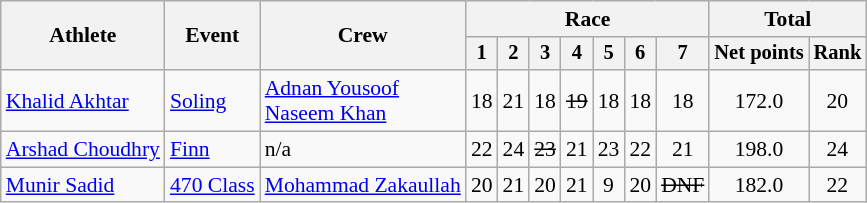<table class=wikitable style=font-size:90%;text-align:center>
<tr>
<th rowspan=2>Athlete</th>
<th rowspan=2>Event</th>
<th rowspan=2>Crew</th>
<th colspan=7>Race</th>
<th colspan=2>Total</th>
</tr>
<tr style=font-size:95%>
<th>1</th>
<th>2</th>
<th>3</th>
<th>4</th>
<th>5</th>
<th>6</th>
<th>7</th>
<th>Net points</th>
<th>Rank</th>
</tr>
<tr>
<td align=left><a href='#'>Khalid Akhtar</a></td>
<td align=left><a href='#'>Soling</a></td>
<td align=left><a href='#'>Adnan Yousoof</a><br><a href='#'>Naseem Khan</a></td>
<td>18</td>
<td>21</td>
<td>18</td>
<td><s>19</s></td>
<td>18</td>
<td>18</td>
<td>18</td>
<td>172.0</td>
<td>20</td>
</tr>
<tr>
<td align=left><a href='#'>Arshad Choudhry</a></td>
<td align=left><a href='#'>Finn</a></td>
<td align=left>n/a</td>
<td>22</td>
<td>24</td>
<td><s>23</s></td>
<td>21</td>
<td>23</td>
<td>22</td>
<td>21</td>
<td>198.0</td>
<td>24</td>
</tr>
<tr>
<td align=left><a href='#'>Munir Sadid</a></td>
<td align=left><a href='#'>470 Class</a></td>
<td align=left><a href='#'>Mohammad Zakaullah</a></td>
<td>20</td>
<td>21</td>
<td>20</td>
<td>21</td>
<td>9</td>
<td>20</td>
<td><s>DNF</s></td>
<td>182.0</td>
<td>22</td>
</tr>
</table>
